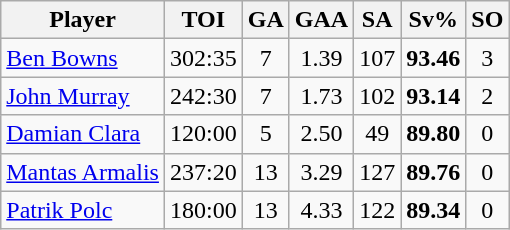<table class="wikitable sortable" style="text-align:center;">
<tr>
<th>Player</th>
<th>TOI</th>
<th>GA</th>
<th>GAA</th>
<th>SA</th>
<th>Sv%</th>
<th>SO</th>
</tr>
<tr>
<td style="text-align:left;"> <a href='#'>Ben Bowns</a></td>
<td>302:35</td>
<td>7</td>
<td>1.39</td>
<td>107</td>
<td><strong>93.46</strong></td>
<td>3</td>
</tr>
<tr>
<td style="text-align:left;"> <a href='#'>John Murray</a></td>
<td>242:30</td>
<td>7</td>
<td>1.73</td>
<td>102</td>
<td><strong>93.14</strong></td>
<td>2</td>
</tr>
<tr>
<td style="text-align:left;"> <a href='#'>Damian Clara</a></td>
<td>120:00</td>
<td>5</td>
<td>2.50</td>
<td>49</td>
<td><strong>89.80</strong></td>
<td>0</td>
</tr>
<tr>
<td style="text-align:left;"> <a href='#'>Mantas Armalis</a></td>
<td>237:20</td>
<td>13</td>
<td>3.29</td>
<td>127</td>
<td><strong>89.76</strong></td>
<td>0</td>
</tr>
<tr>
<td style="text-align:left;"> <a href='#'>Patrik Polc</a></td>
<td>180:00</td>
<td>13</td>
<td>4.33</td>
<td>122</td>
<td><strong>89.34</strong></td>
<td>0</td>
</tr>
</table>
